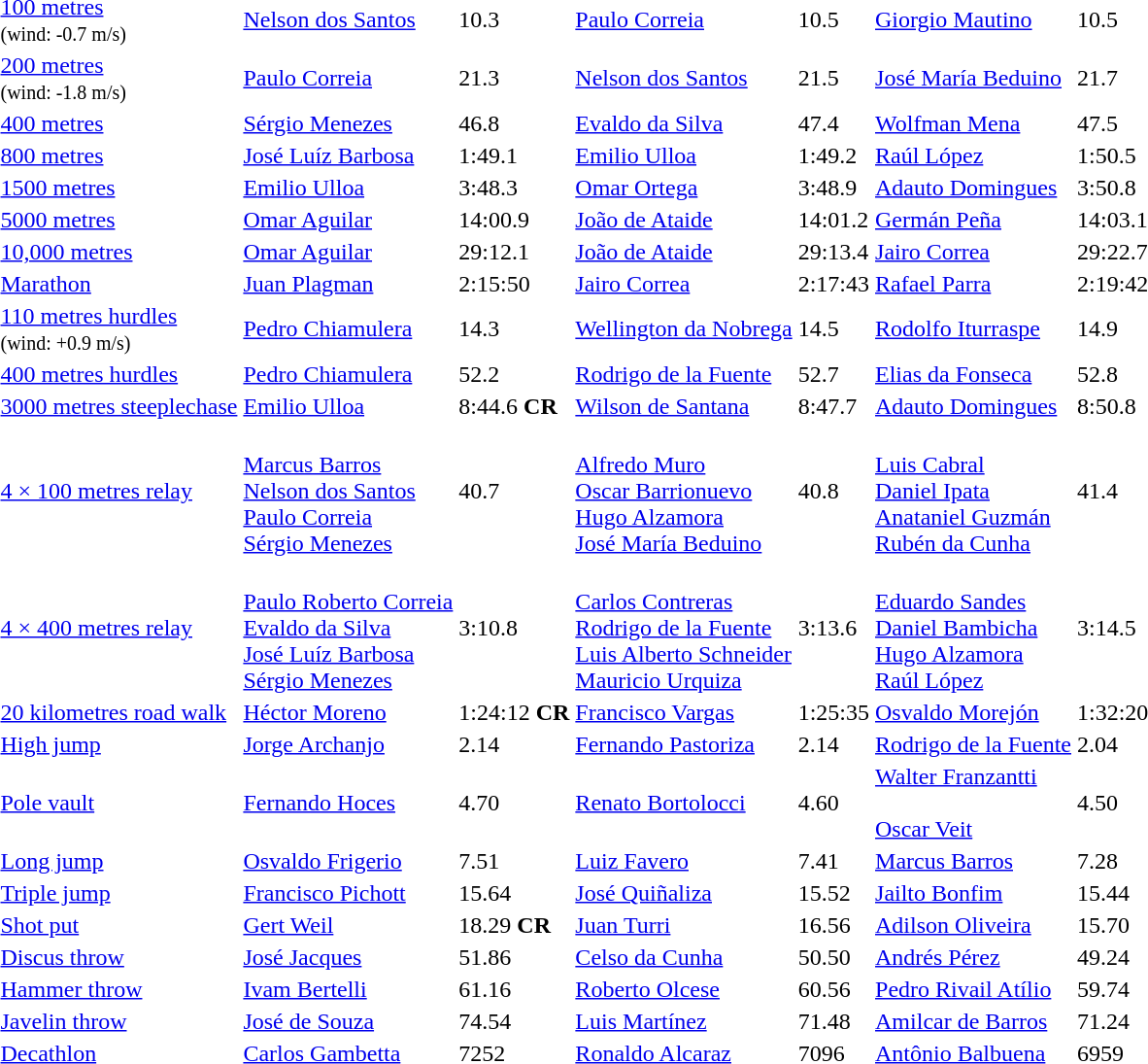<table>
<tr>
<td><a href='#'>100 metres</a><br><small>(wind: -0.7 m/s)</small></td>
<td><a href='#'>Nelson dos Santos</a><br> </td>
<td>10.3</td>
<td><a href='#'>Paulo Correia</a><br> </td>
<td>10.5</td>
<td><a href='#'>Giorgio Mautino</a><br> </td>
<td>10.5</td>
</tr>
<tr>
<td><a href='#'>200 metres</a><br><small>(wind: -1.8 m/s)</small></td>
<td><a href='#'>Paulo Correia</a><br> </td>
<td>21.3</td>
<td><a href='#'>Nelson dos Santos</a><br> </td>
<td>21.5</td>
<td><a href='#'>José María Beduino</a><br> </td>
<td>21.7</td>
</tr>
<tr>
<td><a href='#'>400 metres</a></td>
<td><a href='#'>Sérgio Menezes</a><br> </td>
<td>46.8</td>
<td><a href='#'>Evaldo da Silva</a><br> </td>
<td>47.4</td>
<td><a href='#'>Wolfman Mena</a><br> </td>
<td>47.5</td>
</tr>
<tr>
<td><a href='#'>800 metres</a></td>
<td><a href='#'>José Luíz Barbosa</a><br> </td>
<td>1:49.1</td>
<td><a href='#'>Emilio Ulloa</a><br> </td>
<td>1:49.2</td>
<td><a href='#'>Raúl López</a><br> </td>
<td>1:50.5</td>
</tr>
<tr>
<td><a href='#'>1500 metres</a></td>
<td><a href='#'>Emilio Ulloa</a><br> </td>
<td>3:48.3</td>
<td><a href='#'>Omar Ortega</a><br> </td>
<td>3:48.9</td>
<td><a href='#'>Adauto Domingues</a><br> </td>
<td>3:50.8</td>
</tr>
<tr>
<td><a href='#'>5000 metres</a></td>
<td><a href='#'>Omar Aguilar</a><br> </td>
<td>14:00.9</td>
<td><a href='#'>João de Ataide</a><br> </td>
<td>14:01.2</td>
<td><a href='#'>Germán Peña</a><br> </td>
<td>14:03.1</td>
</tr>
<tr>
<td><a href='#'>10,000 metres</a></td>
<td><a href='#'>Omar Aguilar</a><br> </td>
<td>29:12.1</td>
<td><a href='#'>João de Ataide</a><br> </td>
<td>29:13.4</td>
<td><a href='#'>Jairo Correa</a><br> </td>
<td>29:22.7</td>
</tr>
<tr>
<td><a href='#'>Marathon</a></td>
<td><a href='#'>Juan Plagman</a><br> </td>
<td>2:15:50</td>
<td><a href='#'>Jairo Correa</a><br> </td>
<td>2:17:43</td>
<td><a href='#'>Rafael Parra</a><br> </td>
<td>2:19:42</td>
</tr>
<tr>
<td><a href='#'>110 metres hurdles</a><br><small>(wind: +0.9 m/s)</small></td>
<td><a href='#'>Pedro Chiamulera</a><br> </td>
<td>14.3</td>
<td><a href='#'>Wellington da Nobrega</a><br> </td>
<td>14.5</td>
<td><a href='#'>Rodolfo Iturraspe</a><br> </td>
<td>14.9</td>
</tr>
<tr>
<td><a href='#'>400 metres hurdles</a></td>
<td><a href='#'>Pedro Chiamulera</a><br> </td>
<td>52.2</td>
<td><a href='#'>Rodrigo de la Fuente</a><br> </td>
<td>52.7</td>
<td><a href='#'>Elias da Fonseca</a><br> </td>
<td>52.8</td>
</tr>
<tr>
<td><a href='#'>3000 metres steeplechase</a></td>
<td><a href='#'>Emilio Ulloa</a><br> </td>
<td>8:44.6 <strong>CR</strong></td>
<td><a href='#'>Wilson de Santana</a><br> </td>
<td>8:47.7</td>
<td><a href='#'>Adauto Domingues</a><br> </td>
<td>8:50.8</td>
</tr>
<tr>
<td><a href='#'>4 × 100 metres relay</a></td>
<td><br><a href='#'>Marcus Barros</a><br><a href='#'>Nelson dos Santos</a><br><a href='#'>Paulo Correia</a><br><a href='#'>Sérgio Menezes</a></td>
<td>40.7</td>
<td><br><a href='#'>Alfredo Muro</a><br><a href='#'>Oscar Barrionuevo</a><br><a href='#'>Hugo Alzamora</a><br><a href='#'>José María Beduino</a></td>
<td>40.8</td>
<td><br><a href='#'>Luis Cabral</a><br><a href='#'>Daniel Ipata</a><br><a href='#'>Anataniel Guzmán</a><br><a href='#'>Rubén da Cunha</a></td>
<td>41.4</td>
</tr>
<tr>
<td><a href='#'>4 × 400 metres relay</a></td>
<td><br><a href='#'>Paulo Roberto Correia</a><br><a href='#'>Evaldo da Silva</a><br><a href='#'>José Luíz Barbosa</a><br><a href='#'>Sérgio Menezes</a></td>
<td>3:10.8</td>
<td><br><a href='#'>Carlos Contreras</a><br><a href='#'>Rodrigo de la Fuente</a><br><a href='#'>Luis Alberto Schneider</a><br><a href='#'>Mauricio Urquiza</a></td>
<td>3:13.6</td>
<td><br><a href='#'>Eduardo Sandes</a><br><a href='#'>Daniel Bambicha</a><br><a href='#'>Hugo Alzamora</a><br><a href='#'>Raúl López</a></td>
<td>3:14.5</td>
</tr>
<tr>
<td><a href='#'>20 kilometres road walk</a></td>
<td><a href='#'>Héctor Moreno</a><br> </td>
<td>1:24:12 <strong>CR</strong></td>
<td><a href='#'>Francisco Vargas</a><br> </td>
<td>1:25:35</td>
<td><a href='#'>Osvaldo Morejón</a><br> </td>
<td>1:32:20</td>
</tr>
<tr>
<td><a href='#'>High jump</a></td>
<td><a href='#'>Jorge Archanjo</a><br> </td>
<td>2.14</td>
<td><a href='#'>Fernando Pastoriza</a><br> </td>
<td>2.14</td>
<td><a href='#'>Rodrigo de la Fuente</a><br> </td>
<td>2.04</td>
</tr>
<tr>
<td><a href='#'>Pole vault</a></td>
<td><a href='#'>Fernando Hoces</a><br> </td>
<td>4.70</td>
<td><a href='#'>Renato Bortolocci</a><br> </td>
<td>4.60</td>
<td><a href='#'>Walter Franzantti</a><br> <br> <a href='#'>Oscar Veit</a><br> </td>
<td>4.50</td>
</tr>
<tr>
<td><a href='#'>Long jump</a></td>
<td><a href='#'>Osvaldo Frigerio</a><br> </td>
<td>7.51</td>
<td><a href='#'>Luiz Favero</a><br> </td>
<td>7.41</td>
<td><a href='#'>Marcus Barros</a><br> </td>
<td>7.28</td>
</tr>
<tr>
<td><a href='#'>Triple jump</a></td>
<td><a href='#'>Francisco Pichott</a><br> </td>
<td>15.64</td>
<td><a href='#'>José Quiñaliza</a><br> </td>
<td>15.52</td>
<td><a href='#'>Jailto Bonfim</a><br> </td>
<td>15.44</td>
</tr>
<tr>
<td><a href='#'>Shot put</a></td>
<td><a href='#'>Gert Weil</a><br> </td>
<td>18.29 <strong>CR</strong></td>
<td><a href='#'>Juan Turri</a><br> </td>
<td>16.56</td>
<td><a href='#'>Adilson Oliveira</a><br> </td>
<td>15.70</td>
</tr>
<tr>
<td><a href='#'>Discus throw</a></td>
<td><a href='#'>José Jacques</a><br> </td>
<td>51.86</td>
<td><a href='#'>Celso da Cunha</a><br> </td>
<td>50.50</td>
<td><a href='#'>Andrés Pérez</a><br> </td>
<td>49.24</td>
</tr>
<tr>
<td><a href='#'>Hammer throw</a></td>
<td><a href='#'>Ivam Bertelli</a><br> </td>
<td>61.16</td>
<td><a href='#'>Roberto Olcese</a><br> </td>
<td>60.56</td>
<td><a href='#'>Pedro Rivail Atílio</a><br> </td>
<td>59.74</td>
</tr>
<tr>
<td><a href='#'>Javelin throw</a></td>
<td><a href='#'>José de Souza</a><br> </td>
<td>74.54</td>
<td><a href='#'>Luis Martínez</a><br> </td>
<td>71.48</td>
<td><a href='#'>Amilcar de Barros</a><br> </td>
<td>71.24</td>
</tr>
<tr>
<td><a href='#'>Decathlon</a></td>
<td><a href='#'>Carlos Gambetta</a><br> </td>
<td>7252</td>
<td><a href='#'>Ronaldo Alcaraz</a><br> </td>
<td>7096</td>
<td><a href='#'>Antônio Balbuena</a><br> </td>
<td>6959</td>
</tr>
</table>
